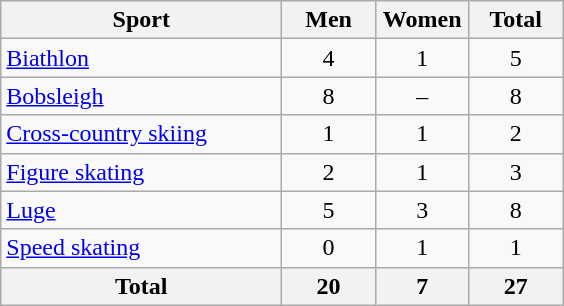<table class="wikitable sortable" style="text-align:center;">
<tr>
<th width=180>Sport</th>
<th width=55>Men</th>
<th width=55>Women</th>
<th width=55>Total</th>
</tr>
<tr>
<td align=left><a href='#'>Biathlon</a></td>
<td>4</td>
<td>1</td>
<td>5</td>
</tr>
<tr>
<td align=left><a href='#'>Bobsleigh</a></td>
<td>8</td>
<td>–</td>
<td>8</td>
</tr>
<tr>
<td align=left><a href='#'>Cross-country skiing</a></td>
<td>1</td>
<td>1</td>
<td>2</td>
</tr>
<tr>
<td align=left><a href='#'>Figure skating</a></td>
<td>2</td>
<td>1</td>
<td>3</td>
</tr>
<tr>
<td align=left><a href='#'>Luge</a></td>
<td>5</td>
<td>3</td>
<td>8</td>
</tr>
<tr>
<td align=left><a href='#'>Speed skating</a></td>
<td>0</td>
<td>1</td>
<td>1</td>
</tr>
<tr>
<th>Total</th>
<th>20</th>
<th>7</th>
<th>27</th>
</tr>
</table>
